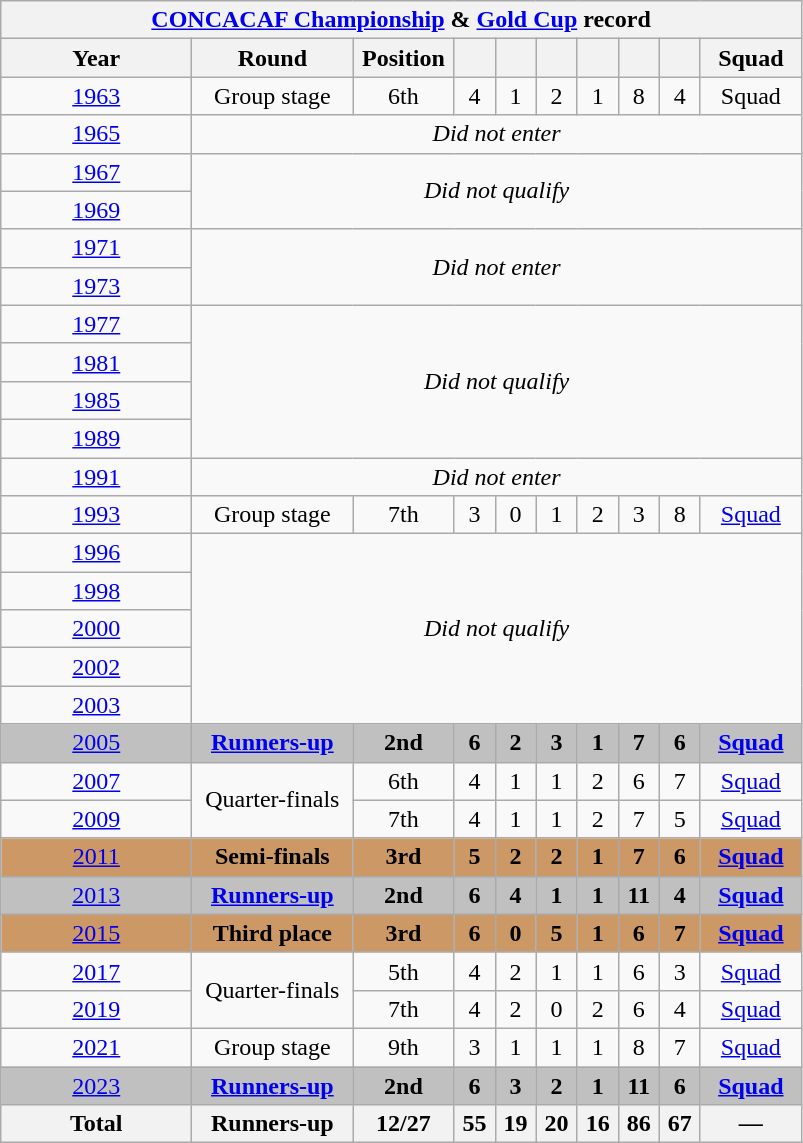<table class="wikitable" style="text-align: center;">
<tr>
<th colspan=10><a href='#'>CONCACAF Championship</a> & <a href='#'>Gold Cup</a> record</th>
</tr>
<tr>
<th width=120>Year</th>
<th width=100>Round</th>
<th width=60>Position</th>
<th width=20></th>
<th width=20></th>
<th width=20></th>
<th width=20></th>
<th width=20></th>
<th width=20></th>
<th width=60>Squad</th>
</tr>
<tr>
<td> <a href='#'>1963</a></td>
<td>Group stage</td>
<td>6th</td>
<td>4</td>
<td>1</td>
<td>2</td>
<td>1</td>
<td>8</td>
<td>4</td>
<td>Squad</td>
</tr>
<tr>
<td> <a href='#'>1965</a></td>
<td colspan=9><em>Did not enter</em></td>
</tr>
<tr>
<td> <a href='#'>1967</a></td>
<td colspan=9 rowspan=2><em>Did not qualify</em></td>
</tr>
<tr>
<td> <a href='#'>1969</a></td>
</tr>
<tr>
<td> <a href='#'>1971</a></td>
<td colspan=9 rowspan=2><em>Did not enter</em></td>
</tr>
<tr>
<td> <a href='#'>1973</a></td>
</tr>
<tr>
<td> <a href='#'>1977</a></td>
<td colspan=9 rowspan=4><em>Did not qualify</em></td>
</tr>
<tr>
<td> <a href='#'>1981</a></td>
</tr>
<tr>
<td><a href='#'>1985</a></td>
</tr>
<tr>
<td><a href='#'>1989</a></td>
</tr>
<tr>
<td> <a href='#'>1991</a></td>
<td colspan=9><em>Did not enter</em></td>
</tr>
<tr>
<td>  <a href='#'>1993</a></td>
<td>Group stage</td>
<td>7th</td>
<td>3</td>
<td>0</td>
<td>1</td>
<td>2</td>
<td>3</td>
<td>8</td>
<td><a href='#'>Squad</a></td>
</tr>
<tr>
<td> <a href='#'>1996</a></td>
<td colspan=9 rowspan=5><em>Did not qualify</em></td>
</tr>
<tr>
<td> <a href='#'>1998</a></td>
</tr>
<tr>
<td> <a href='#'>2000</a></td>
</tr>
<tr>
<td> <a href='#'>2002</a></td>
</tr>
<tr>
<td>  <a href='#'>2003</a></td>
</tr>
<tr style="background:silver;">
<td> <a href='#'>2005</a></td>
<td><strong><a href='#'>Runners-up</a></strong></td>
<td><strong>2nd</strong></td>
<td><strong>6</strong></td>
<td><strong>2</strong></td>
<td><strong>3</strong></td>
<td><strong>1</strong></td>
<td><strong>7</strong></td>
<td><strong>6</strong></td>
<td><strong><a href='#'>Squad</a></strong></td>
</tr>
<tr>
<td> <a href='#'>2007</a></td>
<td rowspan=2>Quarter-finals</td>
<td>6th</td>
<td>4</td>
<td>1</td>
<td>1</td>
<td>2</td>
<td>6</td>
<td>7</td>
<td><a href='#'>Squad</a></td>
</tr>
<tr>
<td> <a href='#'>2009</a></td>
<td>7th</td>
<td>4</td>
<td>1</td>
<td>1</td>
<td>2</td>
<td>7</td>
<td>5</td>
<td><a href='#'>Squad</a></td>
</tr>
<tr style="background:#c96;">
<td> <a href='#'>2011</a></td>
<td><strong>Semi-finals</strong></td>
<td><strong>3rd</strong></td>
<td><strong>5</strong></td>
<td><strong>2</strong></td>
<td><strong>2</strong></td>
<td><strong>1</strong></td>
<td><strong>7</strong></td>
<td><strong>6</strong></td>
<td><strong><a href='#'>Squad</a></strong></td>
</tr>
<tr style="background:silver;">
<td> <a href='#'>2013</a></td>
<td><strong><a href='#'>Runners-up</a></strong></td>
<td style="background:silver;"><strong>2nd</strong></td>
<td><strong>6</strong></td>
<td><strong>4</strong></td>
<td><strong>1</strong></td>
<td><strong>1</strong></td>
<td><strong>11</strong></td>
<td><strong>4</strong></td>
<td><strong><a href='#'>Squad</a></strong></td>
</tr>
<tr style="background:#c96;">
<td>  <a href='#'>2015</a></td>
<td><strong>Third place</strong></td>
<td><strong>3rd</strong></td>
<td><strong>6</strong></td>
<td><strong>0</strong></td>
<td><strong>5</strong></td>
<td><strong>1</strong></td>
<td><strong>6</strong></td>
<td><strong>7</strong></td>
<td><strong><a href='#'>Squad</a></strong></td>
</tr>
<tr>
<td> <a href='#'>2017</a></td>
<td rowspan=2>Quarter-finals</td>
<td>5th</td>
<td>4</td>
<td>2</td>
<td>1</td>
<td>1</td>
<td>6</td>
<td>3</td>
<td><a href='#'>Squad</a></td>
</tr>
<tr>
<td>   <a href='#'>2019</a></td>
<td>7th</td>
<td>4</td>
<td>2</td>
<td>0</td>
<td>2</td>
<td>6</td>
<td>4</td>
<td><a href='#'>Squad</a></td>
</tr>
<tr>
<td> <a href='#'>2021</a></td>
<td>Group stage</td>
<td>9th</td>
<td>3</td>
<td>1</td>
<td>1</td>
<td>1</td>
<td>8</td>
<td>7</td>
<td><a href='#'>Squad</a></td>
</tr>
<tr style="background:silver;">
<td>  <a href='#'>2023</a></td>
<td><strong><a href='#'>Runners-up</a></strong></td>
<td><strong>2nd</strong></td>
<td><strong>6</strong></td>
<td><strong>3</strong></td>
<td><strong>2</strong></td>
<td><strong>1</strong></td>
<td><strong>11</strong></td>
<td><strong>6</strong></td>
<td><strong><a href='#'>Squad</a></strong></td>
</tr>
<tr>
<th>Total</th>
<th>Runners-up</th>
<th>12/27</th>
<th>55</th>
<th>19</th>
<th>20</th>
<th>16</th>
<th>86</th>
<th>67</th>
<th>—</th>
</tr>
</table>
